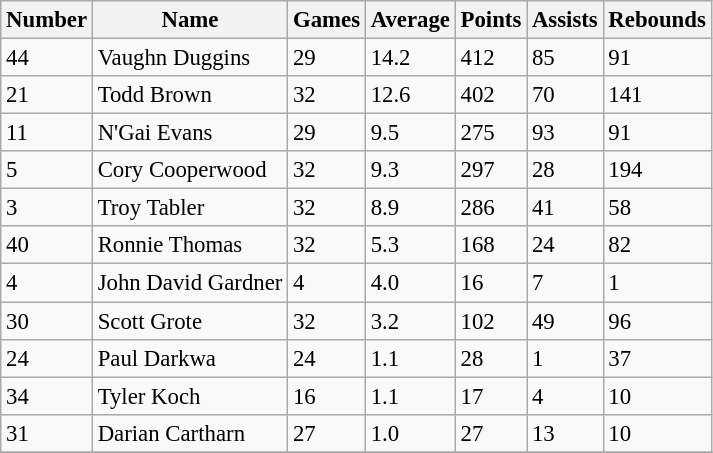<table class="wikitable" style="font-size: 95%;">
<tr>
<th>Number</th>
<th>Name</th>
<th>Games</th>
<th>Average</th>
<th>Points</th>
<th>Assists</th>
<th>Rebounds</th>
</tr>
<tr>
<td>44</td>
<td>Vaughn Duggins</td>
<td>29</td>
<td>14.2</td>
<td>412</td>
<td>85</td>
<td>91</td>
</tr>
<tr>
<td>21</td>
<td>Todd Brown</td>
<td>32</td>
<td>12.6</td>
<td>402</td>
<td>70</td>
<td>141</td>
</tr>
<tr>
<td>11</td>
<td>N'Gai Evans</td>
<td>29</td>
<td>9.5</td>
<td>275</td>
<td>93</td>
<td>91</td>
</tr>
<tr>
<td>5</td>
<td>Cory Cooperwood</td>
<td>32</td>
<td>9.3</td>
<td>297</td>
<td>28</td>
<td>194</td>
</tr>
<tr>
<td>3</td>
<td>Troy Tabler</td>
<td>32</td>
<td>8.9</td>
<td>286</td>
<td>41</td>
<td>58</td>
</tr>
<tr>
<td>40</td>
<td>Ronnie Thomas</td>
<td>32</td>
<td>5.3</td>
<td>168</td>
<td>24</td>
<td>82</td>
</tr>
<tr>
<td>4</td>
<td>John David Gardner</td>
<td>4</td>
<td>4.0</td>
<td>16</td>
<td>7</td>
<td>1</td>
</tr>
<tr>
<td>30</td>
<td>Scott Grote</td>
<td>32</td>
<td>3.2</td>
<td>102</td>
<td>49</td>
<td>96</td>
</tr>
<tr>
<td>24</td>
<td>Paul Darkwa</td>
<td>24</td>
<td>1.1</td>
<td>28</td>
<td>1</td>
<td>37</td>
</tr>
<tr>
<td>34</td>
<td>Tyler Koch</td>
<td>16</td>
<td>1.1</td>
<td>17</td>
<td>4</td>
<td>10</td>
</tr>
<tr>
<td>31</td>
<td>Darian Cartharn</td>
<td>27</td>
<td>1.0</td>
<td>27</td>
<td>13</td>
<td>10</td>
</tr>
<tr>
</tr>
</table>
